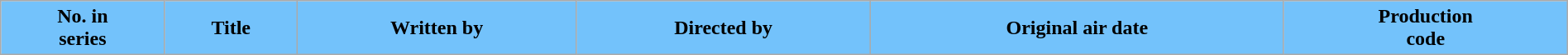<table class="wikitable plainrowheaders" style="width:100%;">
<tr>
<th style="background:#73C2FB">No. in<br>series</th>
<th style="background:#73C2FB">Title</th>
<th style="background:#73C2FB">Written by</th>
<th style="background:#73C2FB">Directed by</th>
<th style="background:#73C2FB">Original air date</th>
<th style="background:#73C2FB">Production<br>code<br>








</th>
</tr>
</table>
